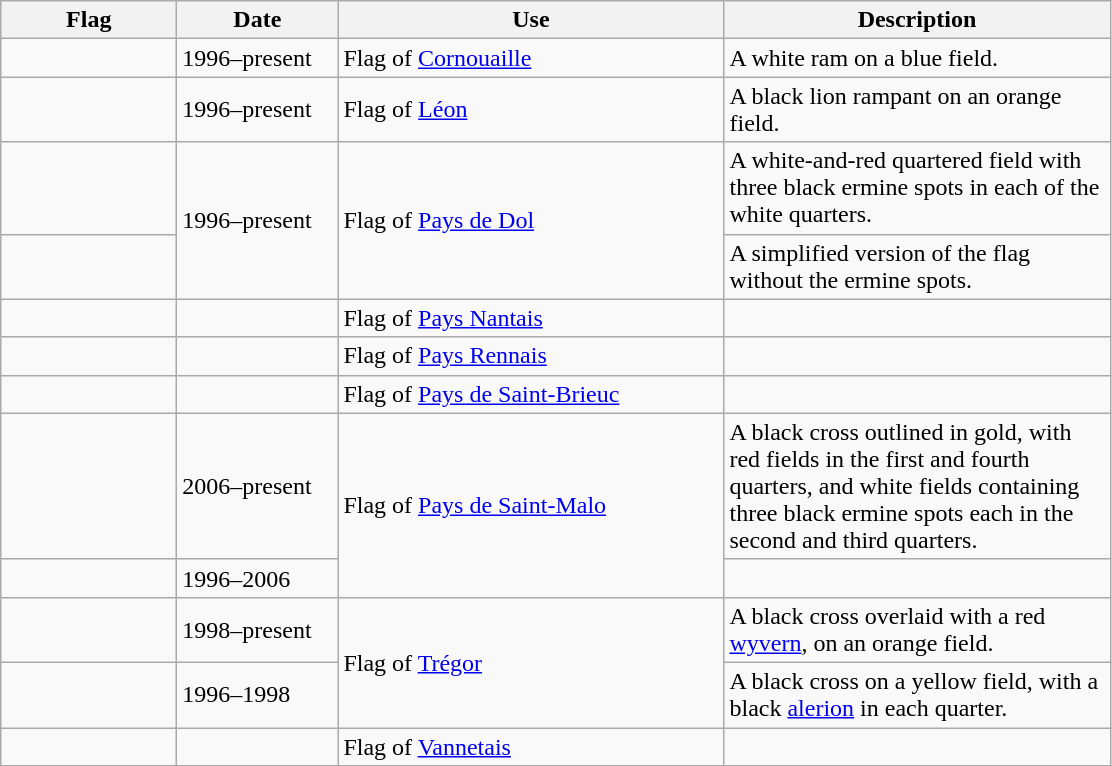<table class="wikitable">
<tr style="background:#efefef;">
<th style="width:110px;">Flag</th>
<th style="width:100px;">Date</th>
<th style="width:250px;">Use</th>
<th style="width:250px;">Description</th>
</tr>
<tr>
<td></td>
<td>1996–present</td>
<td>Flag of <a href='#'>Cornouaille</a></td>
<td>A white ram on a blue field.</td>
</tr>
<tr>
<td></td>
<td>1996–present</td>
<td>Flag of <a href='#'>Léon</a></td>
<td>A black lion rampant on an orange field.</td>
</tr>
<tr>
<td></td>
<td rowspan="2">1996–present</td>
<td rowspan="2">Flag of <a href='#'>Pays de Dol</a></td>
<td>A white-and-red quartered field with three black ermine spots in each of the white quarters.</td>
</tr>
<tr>
<td></td>
<td>A simplified version of the flag without the ermine spots.</td>
</tr>
<tr>
<td><br> </td>
<td></td>
<td>Flag of <a href='#'>Pays Nantais</a></td>
<td></td>
</tr>
<tr>
<td><br> </td>
<td></td>
<td>Flag of <a href='#'>Pays Rennais</a></td>
<td></td>
</tr>
<tr>
<td></td>
<td></td>
<td>Flag of <a href='#'>Pays de Saint-Brieuc</a></td>
<td></td>
</tr>
<tr>
<td></td>
<td>2006–present</td>
<td rowspan="2">Flag of <a href='#'>Pays de Saint-Malo</a></td>
<td>A black cross outlined in gold, with red fields in the first and fourth quarters, and white fields containing three black ermine spots each in the second and third quarters.</td>
</tr>
<tr>
<td></td>
<td>1996–2006</td>
<td></td>
</tr>
<tr>
<td></td>
<td>1998–present</td>
<td rowspan="2">Flag of <a href='#'>Trégor</a></td>
<td>A black cross overlaid with a red <a href='#'>wyvern</a>, on an orange field.</td>
</tr>
<tr>
<td></td>
<td>1996–1998</td>
<td>A black cross on a yellow field, with a black <a href='#'>alerion</a> in each quarter.</td>
</tr>
<tr>
<td><br> </td>
<td></td>
<td>Flag of <a href='#'>Vannetais</a></td>
<td></td>
</tr>
</table>
